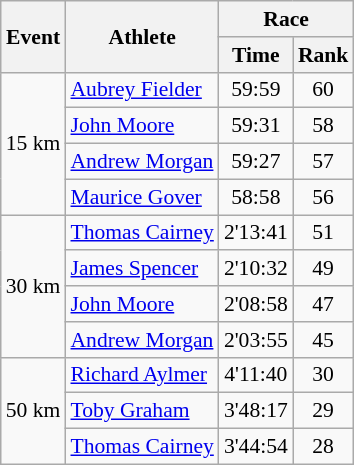<table class="wikitable" border="1" style="font-size:90%">
<tr>
<th rowspan=2>Event</th>
<th rowspan=2>Athlete</th>
<th colspan=2>Race</th>
</tr>
<tr>
<th>Time</th>
<th>Rank</th>
</tr>
<tr>
<td rowspan=4>15 km</td>
<td><a href='#'>Aubrey Fielder</a></td>
<td align=center>59:59</td>
<td align=center>60</td>
</tr>
<tr>
<td><a href='#'>John Moore</a></td>
<td align=center>59:31</td>
<td align=center>58</td>
</tr>
<tr>
<td><a href='#'>Andrew Morgan</a></td>
<td align=center>59:27</td>
<td align=center>57</td>
</tr>
<tr>
<td><a href='#'>Maurice Gover</a></td>
<td align=center>58:58</td>
<td align=center>56</td>
</tr>
<tr>
<td rowspan=4>30 km</td>
<td><a href='#'>Thomas Cairney</a></td>
<td align=center>2'13:41</td>
<td align=center>51</td>
</tr>
<tr>
<td><a href='#'>James Spencer</a></td>
<td align=center>2'10:32</td>
<td align=center>49</td>
</tr>
<tr>
<td><a href='#'>John Moore</a></td>
<td align=center>2'08:58</td>
<td align=center>47</td>
</tr>
<tr>
<td><a href='#'>Andrew Morgan</a></td>
<td align=center>2'03:55</td>
<td align=center>45</td>
</tr>
<tr>
<td rowspan=3>50 km</td>
<td><a href='#'>Richard Aylmer</a></td>
<td align=center>4'11:40</td>
<td align=center>30</td>
</tr>
<tr>
<td><a href='#'>Toby Graham</a></td>
<td align=center>3'48:17</td>
<td align=center>29</td>
</tr>
<tr>
<td><a href='#'>Thomas Cairney</a></td>
<td align=center>3'44:54</td>
<td align=center>28</td>
</tr>
</table>
